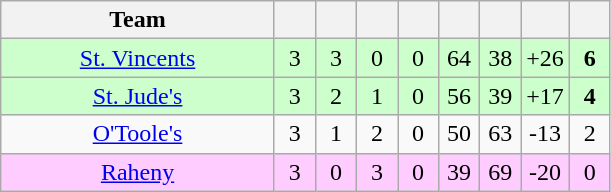<table class="wikitable" style="text-align:center">
<tr>
<th style="width:175px;">Team</th>
<th width="20"></th>
<th width="20"></th>
<th width="20"></th>
<th width="20"></th>
<th width="20"></th>
<th width="20"></th>
<th width="20"></th>
<th width="20"></th>
</tr>
<tr style="background:#cfc;">
<td><a href='#'>St. Vincents</a></td>
<td>3</td>
<td>3</td>
<td>0</td>
<td>0</td>
<td>64</td>
<td>38</td>
<td>+26</td>
<td><strong>6</strong></td>
</tr>
<tr style="background:#cfc;">
<td><a href='#'>St. Jude's</a></td>
<td>3</td>
<td>2</td>
<td>1</td>
<td>0</td>
<td>56</td>
<td>39</td>
<td>+17</td>
<td><strong>4</strong></td>
</tr>
<tr>
<td><a href='#'>O'Toole's</a></td>
<td>3</td>
<td>1</td>
<td>2</td>
<td>0</td>
<td>50</td>
<td>63</td>
<td>-13</td>
<td>2</td>
</tr>
<tr style="background:#fcf;">
<td><a href='#'>Raheny</a></td>
<td>3</td>
<td>0</td>
<td>3</td>
<td>0</td>
<td>39</td>
<td>69</td>
<td>-20</td>
<td>0</td>
</tr>
</table>
